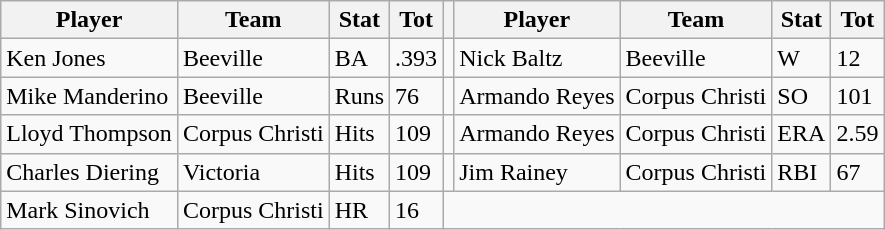<table class="wikitable">
<tr>
<th>Player</th>
<th>Team</th>
<th>Stat</th>
<th>Tot</th>
<th></th>
<th>Player</th>
<th>Team</th>
<th>Stat</th>
<th>Tot</th>
</tr>
<tr>
<td>Ken Jones</td>
<td>Beeville</td>
<td>BA</td>
<td>.393</td>
<td></td>
<td>Nick Baltz</td>
<td>Beeville</td>
<td>W</td>
<td>12</td>
</tr>
<tr>
<td>Mike Manderino</td>
<td>Beeville</td>
<td>Runs</td>
<td>76</td>
<td></td>
<td>Armando Reyes</td>
<td>Corpus Christi</td>
<td>SO</td>
<td>101</td>
</tr>
<tr>
<td>Lloyd Thompson</td>
<td>Corpus Christi</td>
<td>Hits</td>
<td>109</td>
<td></td>
<td>Armando Reyes</td>
<td>Corpus Christi</td>
<td>ERA</td>
<td>2.59</td>
</tr>
<tr>
<td>Charles Diering</td>
<td>Victoria</td>
<td>Hits</td>
<td>109</td>
<td></td>
<td>Jim Rainey</td>
<td>Corpus Christi</td>
<td>RBI</td>
<td>67</td>
</tr>
<tr>
<td>Mark Sinovich</td>
<td>Corpus Christi</td>
<td>HR</td>
<td>16</td>
</tr>
</table>
